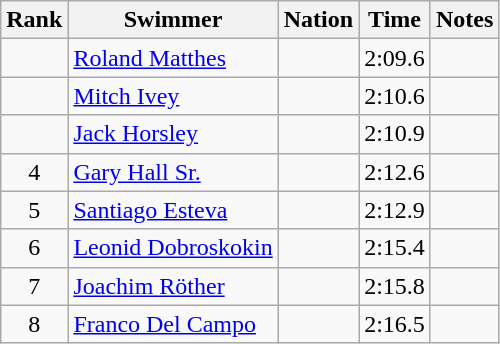<table class="wikitable sortable" style="text-align:center">
<tr>
<th>Rank</th>
<th>Swimmer</th>
<th>Nation</th>
<th>Time</th>
<th>Notes</th>
</tr>
<tr>
<td></td>
<td align=left><a href='#'>Roland Matthes</a></td>
<td align=left></td>
<td>2:09.6</td>
<td></td>
</tr>
<tr>
<td></td>
<td align=left><a href='#'>Mitch Ivey</a></td>
<td align=left></td>
<td>2:10.6</td>
<td></td>
</tr>
<tr>
<td></td>
<td align=left><a href='#'>Jack Horsley</a></td>
<td align=left></td>
<td>2:10.9</td>
<td></td>
</tr>
<tr>
<td>4</td>
<td align=left><a href='#'>Gary Hall Sr.</a></td>
<td align=left></td>
<td>2:12.6</td>
<td></td>
</tr>
<tr>
<td>5</td>
<td align=left><a href='#'>Santiago Esteva</a></td>
<td align=left></td>
<td>2:12.9</td>
<td></td>
</tr>
<tr>
<td>6</td>
<td align=left><a href='#'>Leonid Dobroskokin</a></td>
<td align=left></td>
<td>2:15.4</td>
<td></td>
</tr>
<tr>
<td>7</td>
<td align=left><a href='#'>Joachim Röther</a></td>
<td align=left></td>
<td>2:15.8</td>
<td></td>
</tr>
<tr>
<td>8</td>
<td align=left><a href='#'>Franco Del Campo</a></td>
<td align=left></td>
<td>2:16.5</td>
<td></td>
</tr>
</table>
